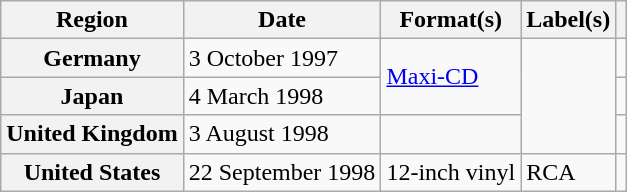<table class="wikitable plainrowheaders">
<tr>
<th scope="col">Region</th>
<th scope="col">Date</th>
<th scope="col">Format(s)</th>
<th scope="col">Label(s)</th>
<th scope="col"></th>
</tr>
<tr>
<th scope="row">Germany</th>
<td>3 October 1997</td>
<td rowspan="2"><a href='#'>Maxi-CD</a></td>
<td rowspan="3"></td>
<td></td>
</tr>
<tr>
<th scope="row">Japan</th>
<td>4 March 1998</td>
<td></td>
</tr>
<tr>
<th scope="row">United Kingdom</th>
<td>3 August 1998</td>
<td></td>
<td></td>
</tr>
<tr>
<th scope="row">United States</th>
<td>22 September 1998</td>
<td>12-inch vinyl</td>
<td>RCA</td>
<td></td>
</tr>
</table>
